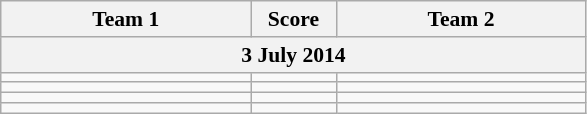<table class="wikitable" style="text-align: center; font-size:90% ">
<tr>
<th align="right" width="160">Team 1</th>
<th width="50">Score</th>
<th align="left" width="160">Team 2</th>
</tr>
<tr>
<th colspan=3>3 July 2014</th>
</tr>
<tr>
<td align=right></td>
<td align=center> </td>
<td align=left></td>
</tr>
<tr>
<td align=right></td>
<td align=center> </td>
<td align=left></td>
</tr>
<tr>
<td align=right></td>
<td align=center> </td>
<td align=left></td>
</tr>
<tr>
<td align=right></td>
<td align=center> </td>
<td align=left></td>
</tr>
</table>
